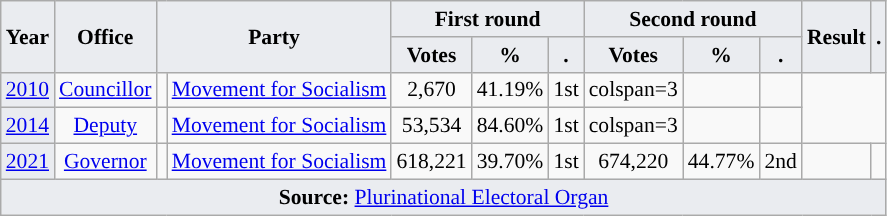<table class="wikitable" style="font-size:90%; text-align:center;">
<tr>
<th style="background-color:#EAECF0;" rowspan=2>Year</th>
<th style="background-color:#EAECF0;" rowspan=2>Office</th>
<th style="background-color:#EAECF0;" colspan=2 rowspan=2>Party</th>
<th style="background-color:#EAECF0;" colspan=3>First round</th>
<th style="background-color:#EAECF0;" colspan=3>Second round</th>
<th style="background-color:#EAECF0;" rowspan=2>Result</th>
<th style="background-color:#EAECF0;" rowspan=2>.</th>
</tr>
<tr>
<th style="background-color:#EAECF0;">Votes</th>
<th style="background-color:#EAECF0;">%</th>
<th style="background-color:#EAECF0;">.</th>
<th style="background-color:#EAECF0;">Votes</th>
<th style="background-color:#EAECF0;">%</th>
<th style="background-color:#EAECF0;">.</th>
</tr>
<tr>
<td style="background-color:#EAECF0;"><a href='#'>2010</a></td>
<td><a href='#'>Councillor</a></td>
<td style="background-color:"></td>
<td><a href='#'>Movement for Socialism</a></td>
<td>2,670</td>
<td>41.19%</td>
<td>1st</td>
<td>colspan=3 </td>
<td></td>
<td></td>
</tr>
<tr>
<td style="background-color:#EAECF0;"><a href='#'>2014</a></td>
<td><a href='#'>Deputy</a></td>
<td style="background-color:"></td>
<td><a href='#'>Movement for Socialism</a></td>
<td>53,534</td>
<td>84.60%</td>
<td>1st</td>
<td>colspan=3 </td>
<td></td>
<td></td>
</tr>
<tr>
<td style="background-color:#EAECF0;"><a href='#'>2021</a></td>
<td><a href='#'>Governor</a></td>
<td style="background-color:"></td>
<td><a href='#'>Movement for Socialism</a></td>
<td>618,221</td>
<td>39.70%</td>
<td>1st</td>
<td>674,220</td>
<td>44.77%</td>
<td>2nd</td>
<td></td>
<td></td>
</tr>
<tr>
<td style="background-color:#EAECF0;" colspan=12><strong>Source:</strong> <a href='#'>Plurinational Electoral Organ</a>  </td>
</tr>
</table>
